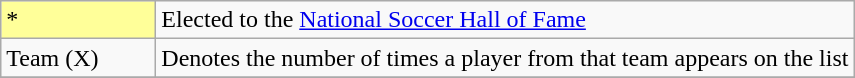<table class="wikitable">
<tr>
<td style="background-color:#FFFF99; width:6em">*</td>
<td>Elected to the <a href='#'>National Soccer Hall of Fame</a></td>
</tr>
<tr>
<td>Team (X)</td>
<td>Denotes the number of times a player from that team appears on the list</td>
</tr>
<tr>
</tr>
</table>
